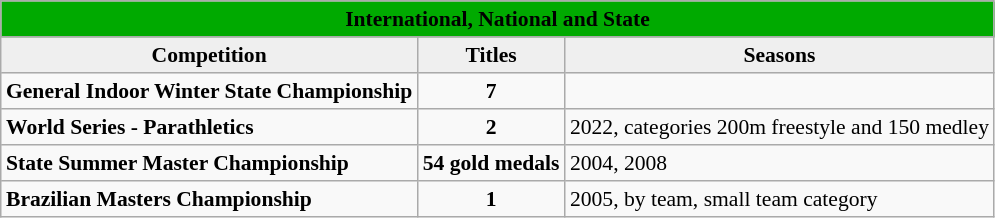<table border="2" cellpadding="3" cellspacing="0" style="margin: 1em 1em 1em 0; background: #f9f9f9; border: 1px #aaa solid; border-collapse: collapse; font-size: 90%;">
<tr bgcolor="#CCCCCC" align="center">
<th colspan="3" style="background: #00AA00;"><span>International, National and State</span></th>
</tr>
<tr bgcolor="#EFEFEF" align="center">
<td><span> <strong>Competition</strong></span></td>
<td><span><strong>Titles</strong></span></td>
<td><span> <strong>Seasons</strong></span></td>
</tr>
<tr>
<td><strong>General Indoor Winter State Championship</strong></td>
<th align="center">7</th>
<td></td>
</tr>
<tr>
<td><strong>World Series - Parathletics</strong></td>
<th align="center">2</th>
<td>2022, categories 200m freestyle and 150 medley</td>
</tr>
<tr>
<td><strong>State Summer Master Championship</strong></td>
<th align="center">54 gold medals</th>
<td>2004, 2008</td>
</tr>
<tr>
<td><strong>Brazilian Masters Championship</strong></td>
<th>1</th>
<td>2005, by team, small team category</td>
</tr>
</table>
